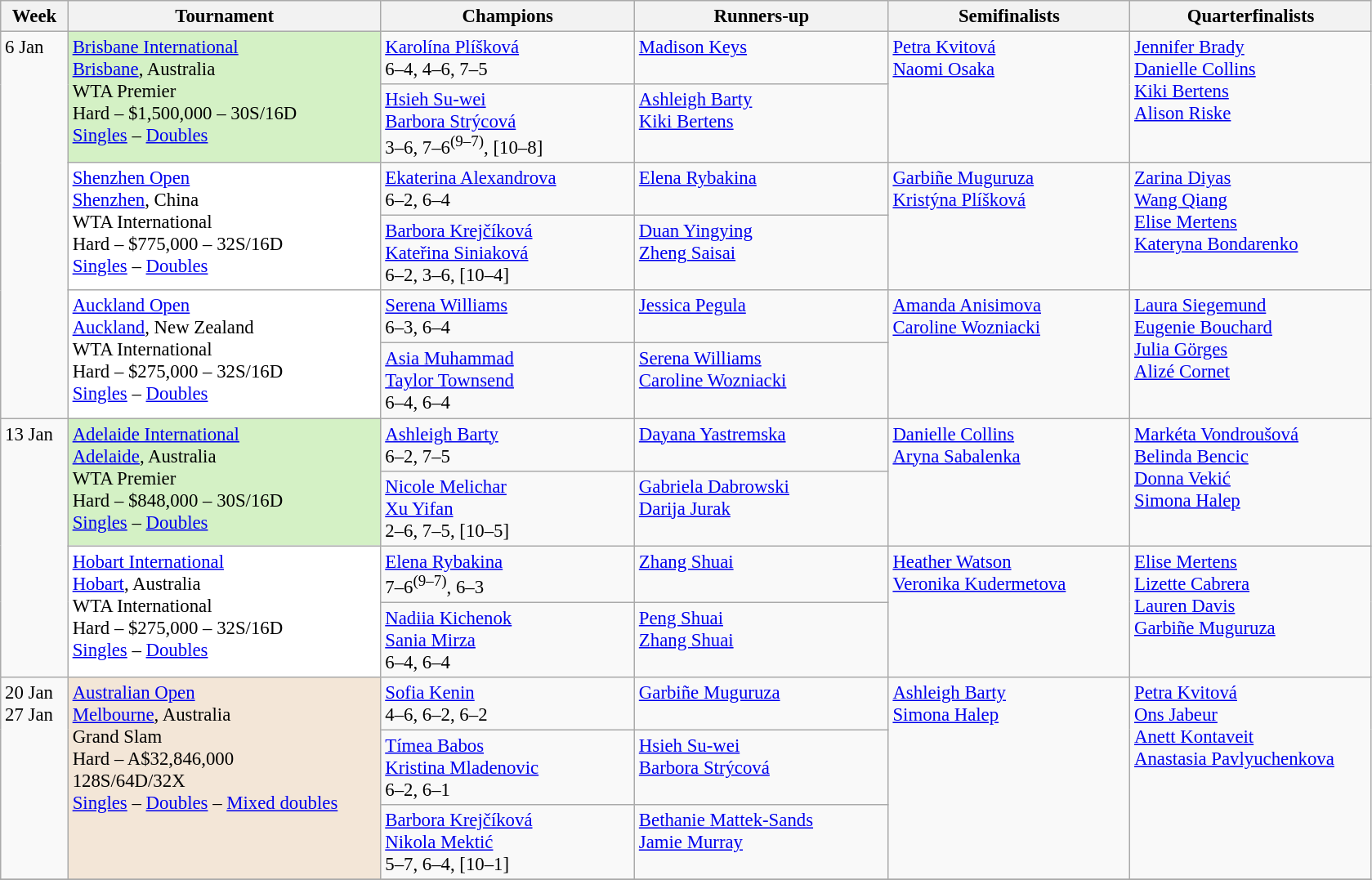<table class=wikitable style=font-size:95%>
<tr>
<th style="width:48px;">Week</th>
<th style="width:248px;">Tournament</th>
<th style="width:200px;">Champions</th>
<th style="width:200px;">Runners-up</th>
<th style="width:190px;">Semifinalists</th>
<th style="width:190px;">Quarterfinalists</th>
</tr>
<tr valign=top>
<td rowspan=6>6 Jan</td>
<td style="background:#D4F1C5;" rowspan="2"><a href='#'>Brisbane International</a><br> <a href='#'>Brisbane</a>, Australia<br>WTA Premier<br>Hard – $1,500,000 – 30S/16D<br><a href='#'>Singles</a> – <a href='#'>Doubles</a></td>
<td> <a href='#'>Karolína Plíšková</a> <br> 6–4, 4–6, 7–5</td>
<td> <a href='#'>Madison Keys</a></td>
<td rowspan=2> <a href='#'>Petra Kvitová</a> <br>  <a href='#'>Naomi Osaka</a></td>
<td rowspan=2> <a href='#'>Jennifer Brady</a> <br> <a href='#'>Danielle Collins</a> <br> <a href='#'>Kiki Bertens</a> <br>  <a href='#'>Alison Riske</a></td>
</tr>
<tr valign=top>
<td> <a href='#'>Hsieh Su-wei</a> <br>  <a href='#'>Barbora Strýcová</a> <br> 3–6, 7–6<sup>(9–7)</sup>, [10–8]</td>
<td>  <a href='#'>Ashleigh Barty</a> <br>  <a href='#'>Kiki Bertens</a></td>
</tr>
<tr valign=top>
<td style="background:#fff;" rowspan="2"><a href='#'>Shenzhen Open</a><br> <a href='#'>Shenzhen</a>, China<br>WTA International<br>Hard – $775,000 – 32S/16D<br><a href='#'>Singles</a> – <a href='#'>Doubles</a></td>
<td> <a href='#'>Ekaterina Alexandrova</a> <br> 6–2, 6–4</td>
<td> <a href='#'>Elena Rybakina</a></td>
<td rowspan=2> <a href='#'>Garbiñe Muguruza</a> <br>  <a href='#'>Kristýna Plíšková</a></td>
<td rowspan=2> <a href='#'>Zarina Diyas</a><br> <a href='#'>Wang Qiang</a> <br> <a href='#'>Elise Mertens</a> <br>  <a href='#'>Kateryna Bondarenko</a></td>
</tr>
<tr valign=top>
<td> <a href='#'>Barbora Krejčíková</a><br> <a href='#'>Kateřina Siniaková</a><br> 6–2, 3–6, [10–4]</td>
<td> <a href='#'>Duan Yingying</a><br> <a href='#'>Zheng Saisai</a></td>
</tr>
<tr valign=top>
<td style="background:#fff;" rowspan="2"><a href='#'>Auckland Open</a><br> <a href='#'>Auckland</a>, New Zealand<br>WTA International<br>Hard – $275,000 – 32S/16D<br><a href='#'>Singles</a> – <a href='#'>Doubles</a></td>
<td> <a href='#'>Serena Williams</a> <br> 6–3, 6–4</td>
<td> <a href='#'>Jessica Pegula</a></td>
<td rowspan=2> <a href='#'>Amanda Anisimova</a> <br>  <a href='#'>Caroline Wozniacki</a></td>
<td rowspan=2> <a href='#'>Laura Siegemund</a> <br> <a href='#'>Eugenie Bouchard</a> <br> <a href='#'>Julia Görges</a> <br>  <a href='#'>Alizé Cornet</a></td>
</tr>
<tr valign=top>
<td> <a href='#'>Asia Muhammad</a> <br>  <a href='#'>Taylor Townsend</a> <br> 6–4, 6–4</td>
<td> <a href='#'>Serena Williams</a> <br>  <a href='#'>Caroline Wozniacki</a></td>
</tr>
<tr valign=top>
<td rowspan=4>13 Jan</td>
<td style="background:#D4F1C5;" rowspan="2"><a href='#'>Adelaide International</a><br> <a href='#'>Adelaide</a>, Australia<br>WTA Premier<br>Hard – $848,000 – 30S/16D<br><a href='#'>Singles</a> – <a href='#'>Doubles</a></td>
<td> <a href='#'>Ashleigh Barty</a> <br> 6–2, 7–5</td>
<td> <a href='#'>Dayana Yastremska</a></td>
<td rowspan=2> <a href='#'>Danielle Collins</a> <br>  <a href='#'>Aryna Sabalenka</a></td>
<td rowspan=2> <a href='#'>Markéta Vondroušová</a> <br> <a href='#'>Belinda Bencic</a>  <br> <a href='#'>Donna Vekić</a> <br>  <a href='#'>Simona Halep</a></td>
</tr>
<tr valign=top>
<td> <a href='#'>Nicole Melichar</a> <br>  <a href='#'>Xu Yifan</a><br> 2–6, 7–5, [10–5]</td>
<td> <a href='#'>Gabriela Dabrowski</a> <br>  <a href='#'>Darija Jurak</a></td>
</tr>
<tr valign=top>
<td style="background:#fff;" rowspan="2"><a href='#'>Hobart International</a><br> <a href='#'>Hobart</a>, Australia<br>WTA International<br>Hard – $275,000 – 32S/16D<br><a href='#'>Singles</a> – <a href='#'>Doubles</a></td>
<td> <a href='#'>Elena Rybakina</a> <br> 7–6<sup>(9–7)</sup>, 6–3</td>
<td> <a href='#'>Zhang Shuai</a></td>
<td rowspan=2> <a href='#'>Heather Watson</a> <br>  <a href='#'>Veronika Kudermetova</a></td>
<td rowspan=2> <a href='#'>Elise Mertens</a> <br> <a href='#'>Lizette Cabrera</a> <br> <a href='#'>Lauren Davis</a> <br>  <a href='#'>Garbiñe Muguruza</a></td>
</tr>
<tr valign=top>
<td> <a href='#'>Nadiia Kichenok</a> <br>  <a href='#'>Sania Mirza</a> <br> 6–4, 6–4</td>
<td> <a href='#'>Peng Shuai</a> <br>  <a href='#'>Zhang Shuai</a></td>
</tr>
<tr valign=top>
<td rowspan=3>20 Jan<br> 27 Jan</td>
<td style="background:#F3E6D7;" rowspan="3"><a href='#'>Australian Open</a><br> <a href='#'>Melbourne</a>, Australia<br>Grand Slam<br>Hard – A$32,846,000<br>128S/64D/32X<br><a href='#'>Singles</a> – <a href='#'>Doubles</a> – <a href='#'>Mixed doubles</a></td>
<td> <a href='#'>Sofia Kenin</a> <br> 4–6, 6–2, 6–2</td>
<td> <a href='#'>Garbiñe Muguruza</a></td>
<td rowspan=3> <a href='#'>Ashleigh Barty</a> <br> <a href='#'>Simona Halep</a></td>
<td rowspan=3> <a href='#'>Petra Kvitová</a><br> <a href='#'>Ons Jabeur</a><br>  <a href='#'>Anett Kontaveit</a><br> <a href='#'>Anastasia Pavlyuchenkova</a></td>
</tr>
<tr valign=top>
<td> <a href='#'>Tímea Babos</a> <br>  <a href='#'>Kristina Mladenovic</a> <br> 6–2, 6–1</td>
<td> <a href='#'>Hsieh Su-wei</a> <br>  <a href='#'>Barbora Strýcová</a></td>
</tr>
<tr valign=top>
<td> <a href='#'>Barbora Krejčíková</a> <br>  <a href='#'>Nikola Mektić</a> <br> 5–7, 6–4, [10–1]</td>
<td> <a href='#'>Bethanie Mattek-Sands</a> <br>  <a href='#'>Jamie Murray</a></td>
</tr>
<tr valign=top>
</tr>
</table>
